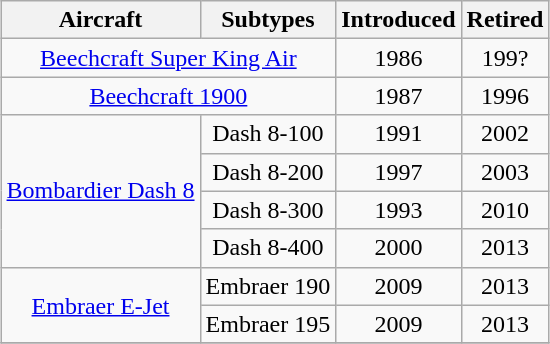<table class="wikitable" style="margin:0.5em auto; text-align:center">
<tr>
<th>Aircraft</th>
<th>Subtypes</th>
<th>Introduced</th>
<th>Retired</th>
</tr>
<tr>
<td colspan=2><a href='#'>Beechcraft Super King Air</a></td>
<td>1986</td>
<td>199?</td>
</tr>
<tr>
<td colspan=2><a href='#'>Beechcraft 1900</a></td>
<td>1987</td>
<td>1996</td>
</tr>
<tr>
<td rowspan=4><a href='#'>Bombardier Dash 8</a></td>
<td>Dash 8-100</td>
<td>1991</td>
<td>2002</td>
</tr>
<tr>
<td>Dash 8-200</td>
<td>1997</td>
<td>2003</td>
</tr>
<tr>
<td>Dash 8-300</td>
<td>1993</td>
<td>2010</td>
</tr>
<tr>
<td>Dash 8-400</td>
<td>2000</td>
<td>2013</td>
</tr>
<tr>
<td rowspan=2><a href='#'>Embraer E-Jet</a></td>
<td>Embraer 190</td>
<td>2009</td>
<td>2013</td>
</tr>
<tr>
<td>Embraer 195</td>
<td>2009</td>
<td>2013</td>
</tr>
<tr>
</tr>
</table>
